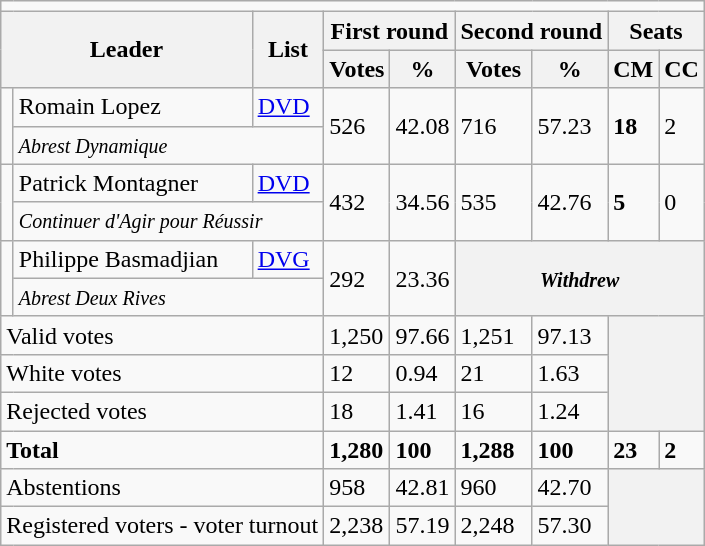<table class="wikitable">
<tr>
<td colspan="9"></td>
</tr>
<tr>
<th colspan="2" rowspan="2">Leader</th>
<th rowspan="2">List</th>
<th colspan="2">First round</th>
<th colspan="2">Second round</th>
<th colspan="2">Seats</th>
</tr>
<tr>
<th>Votes</th>
<th>%</th>
<th>Votes</th>
<th>%</th>
<th>CM</th>
<th>CC</th>
</tr>
<tr>
<td rowspan="2"></td>
<td>Romain Lopez</td>
<td><a href='#'>DVD</a></td>
<td rowspan="2">526</td>
<td rowspan="2">42.08</td>
<td rowspan="2">716</td>
<td rowspan="2">57.23</td>
<td rowspan="2"><strong>18</strong></td>
<td rowspan="2">2</td>
</tr>
<tr>
<td colspan="2"><em><small>Abrest Dynamique</small></em></td>
</tr>
<tr>
<td rowspan="2"></td>
<td>Patrick Montagner</td>
<td><a href='#'>DVD</a></td>
<td rowspan="2">432</td>
<td rowspan="2">34.56</td>
<td rowspan="2">535</td>
<td rowspan="2">42.76</td>
<td rowspan="2"><strong>5</strong></td>
<td rowspan="2">0</td>
</tr>
<tr>
<td colspan="2"><em><small>Continuer d'Agir pour Réussir</small></em></td>
</tr>
<tr>
<td rowspan="2"></td>
<td>Philippe Basmadjian</td>
<td><a href='#'>DVG</a></td>
<td rowspan="2">292</td>
<td rowspan="2">23.36</td>
<th colspan="4" rowspan="2"><em><small>Withdrew</small></em></th>
</tr>
<tr>
<td colspan="2"><em><small>Abrest Deux Rives</small></em></td>
</tr>
<tr>
<td colspan="3">Valid votes</td>
<td>1,250</td>
<td>97.66</td>
<td>1,251</td>
<td>97.13</td>
<th colspan="2" rowspan="3"></th>
</tr>
<tr>
<td colspan="3">White votes</td>
<td>12</td>
<td>0.94</td>
<td>21</td>
<td>1.63</td>
</tr>
<tr>
<td colspan="3">Rejected votes</td>
<td>18</td>
<td>1.41</td>
<td>16</td>
<td>1.24</td>
</tr>
<tr>
<td colspan="3"><strong>Total</strong></td>
<td><strong>1,280</strong></td>
<td><strong>100</strong></td>
<td><strong>1,288</strong></td>
<td><strong>100</strong></td>
<td><strong>23</strong></td>
<td><strong>2</strong></td>
</tr>
<tr>
<td colspan="3">Abstentions</td>
<td>958</td>
<td>42.81</td>
<td>960</td>
<td>42.70</td>
<th colspan="2" rowspan="2"></th>
</tr>
<tr>
<td colspan="3">Registered voters - voter turnout</td>
<td>2,238</td>
<td>57.19</td>
<td>2,248</td>
<td>57.30</td>
</tr>
</table>
